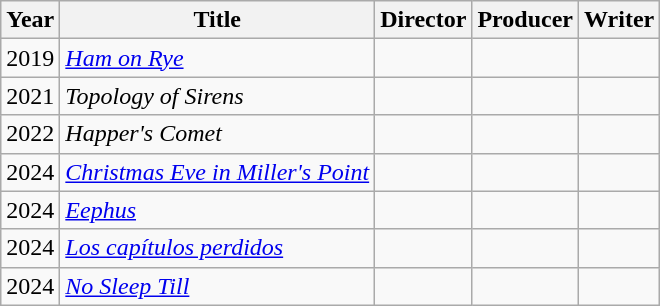<table class="wikitable">
<tr>
<th>Year</th>
<th>Title</th>
<th>Director</th>
<th>Producer</th>
<th>Writer</th>
</tr>
<tr>
<td>2019</td>
<td><em><a href='#'>Ham on Rye</a></em></td>
<td></td>
<td></td>
<td></td>
</tr>
<tr>
<td>2021</td>
<td><em>Topology of Sirens</em></td>
<td></td>
<td></td>
<td></td>
</tr>
<tr>
<td>2022</td>
<td><em>Happer's Comet</em></td>
<td></td>
<td></td>
<td></td>
</tr>
<tr>
<td>2024</td>
<td><em><a href='#'>Christmas Eve in Miller's Point</a></em></td>
<td></td>
<td></td>
<td></td>
</tr>
<tr>
<td>2024</td>
<td><em><a href='#'>Eephus</a></em></td>
<td></td>
<td></td>
<td></td>
</tr>
<tr>
<td>2024</td>
<td><em><a href='#'>Los capítulos perdidos</a></em></td>
<td></td>
<td></td>
<td></td>
</tr>
<tr>
<td>2024</td>
<td><em><a href='#'>No Sleep Till</a></em></td>
<td></td>
<td></td>
<td></td>
</tr>
</table>
